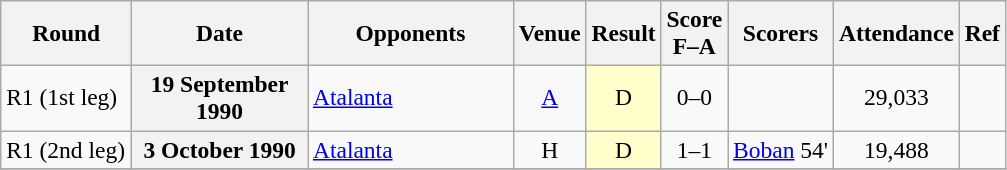<table class="wikitable plainrowheaders sortable" style="text-align:center; font-size:98%;">
<tr>
<th scope="col" width="80">Round</th>
<th scope="col" width="110">Date</th>
<th scope="col" width="130">Opponents</th>
<th scope="col">Venue</th>
<th scope="col">Result</th>
<th scope="col">Score<br>F–A</th>
<th scope="col">Scorers</th>
<th scope="col">Attendance</th>
<th scope="col">Ref</th>
</tr>
<tr>
<td align="left">R1 (1st leg)</td>
<th scope="row">19 September 1990</th>
<td align="left"> <a href='#'>Atalanta</a></td>
<td><a href='#'>A</a></td>
<td style="background:#ffc">D</td>
<td>0–0</td>
<td align="left"></td>
<td>29,033</td>
<td></td>
</tr>
<tr>
<td align="left">R1 (2nd leg)</td>
<th scope="row">3 October 1990</th>
<td align="left"> <a href='#'>Atalanta</a></td>
<td>H</td>
<td style="background:#ffc">D</td>
<td>1–1</td>
<td align="left"><a href='#'>Boban</a> 54'</td>
<td>19,488</td>
<td></td>
</tr>
<tr>
</tr>
</table>
